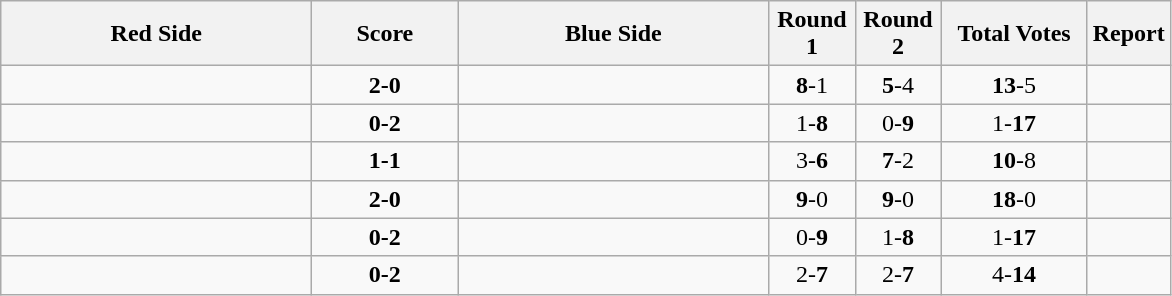<table class="wikitable" style="text-align: center;">
<tr>
<th align="right" width="200">Red Side</th>
<th width="90">Score</th>
<th align="right" width="200">Blue Side</th>
<th width="50">Round 1</th>
<th width="50">Round 2</th>
<th width="90">Total Votes</th>
<th>Report</th>
</tr>
<tr>
<td align=left><strong></strong></td>
<td><strong>2-0</strong></td>
<td align=left></td>
<td><strong>8</strong>-1</td>
<td><strong>5</strong>-4</td>
<td><strong>13</strong>-5</td>
<td></td>
</tr>
<tr>
<td align=left></td>
<td><strong>0-2</strong></td>
<td align=left><strong></strong></td>
<td>1-<strong>8</strong></td>
<td>0-<strong>9</strong></td>
<td>1-<strong>17</strong></td>
<td></td>
</tr>
<tr>
<td align=left></td>
<td><strong>1-1</strong></td>
<td align=left></td>
<td>3-<strong>6</strong></td>
<td><strong>7</strong>-2</td>
<td><strong>10</strong>-8</td>
<td></td>
</tr>
<tr>
<td align=left><strong></strong></td>
<td><strong>2-0</strong></td>
<td align=left></td>
<td><strong>9</strong>-0</td>
<td><strong>9</strong>-0</td>
<td><strong>18</strong>-0</td>
<td></td>
</tr>
<tr>
<td align=left></td>
<td><strong>0-2</strong></td>
<td align=left><strong></strong></td>
<td>0-<strong>9</strong></td>
<td>1-<strong>8</strong></td>
<td>1-<strong>17</strong></td>
<td></td>
</tr>
<tr>
<td align=left></td>
<td><strong>0-2</strong></td>
<td align=left><strong></strong></td>
<td>2-<strong>7</strong></td>
<td>2-<strong>7</strong></td>
<td>4-<strong>14</strong></td>
<td></td>
</tr>
</table>
